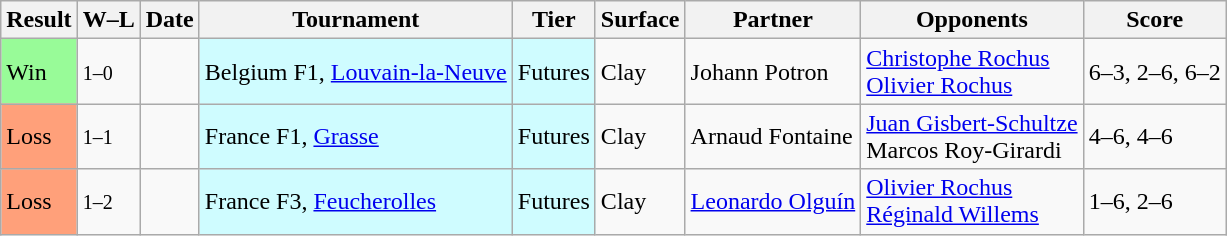<table class="sortable wikitable">
<tr>
<th>Result</th>
<th class="unsortable">W–L</th>
<th>Date</th>
<th>Tournament</th>
<th>Tier</th>
<th>Surface</th>
<th>Partner</th>
<th>Opponents</th>
<th class="unsortable">Score</th>
</tr>
<tr>
<td style="background:#98fb98;">Win</td>
<td><small>1–0</small></td>
<td></td>
<td style="background:#cffcff;">Belgium F1, <a href='#'>Louvain-la-Neuve</a></td>
<td style="background:#cffcff;">Futures</td>
<td>Clay</td>
<td> Johann Potron</td>
<td> <a href='#'>Christophe Rochus</a> <br>  <a href='#'>Olivier Rochus</a></td>
<td>6–3, 2–6, 6–2</td>
</tr>
<tr>
<td style="background:#ffa07a;">Loss</td>
<td><small>1–1</small></td>
<td></td>
<td style="background:#cffcff;">France F1, <a href='#'>Grasse</a></td>
<td style="background:#cffcff;">Futures</td>
<td>Clay</td>
<td> Arnaud Fontaine</td>
<td> <a href='#'>Juan Gisbert-Schultze</a> <br>  Marcos Roy-Girardi</td>
<td>4–6, 4–6</td>
</tr>
<tr>
<td style="background:#ffa07a;">Loss</td>
<td><small>1–2</small></td>
<td></td>
<td style="background:#cffcff;">France F3, <a href='#'>Feucherolles</a></td>
<td style="background:#cffcff;">Futures</td>
<td>Clay</td>
<td> <a href='#'>Leonardo Olguín</a></td>
<td> <a href='#'>Olivier Rochus</a> <br>  <a href='#'>Réginald Willems</a></td>
<td>1–6, 2–6</td>
</tr>
</table>
